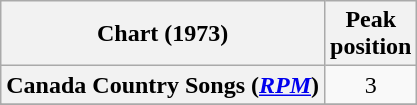<table class="wikitable sortable plainrowheaders" style="text-align:center">
<tr>
<th scope="col">Chart (1973)</th>
<th scope="col">Peak<br> position</th>
</tr>
<tr>
<th scope="row">Canada Country Songs (<em><a href='#'>RPM</a></em>)</th>
<td>3</td>
</tr>
<tr>
</tr>
<tr>
</tr>
</table>
